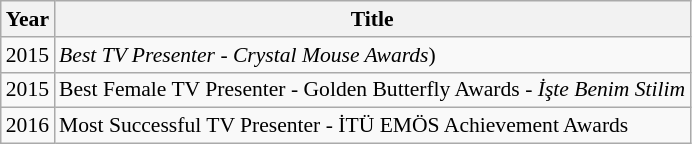<table class="wikitable" style="font-size: 90%;">
<tr>
<th>Year</th>
<th>Title</th>
</tr>
<tr>
<td>2015</td>
<td><em>Best TV Presenter - Crystal Mouse Awards</em>)</td>
</tr>
<tr>
<td>2015</td>
<td>Best Female TV Presenter - Golden Butterfly Awards - <em>İşte Benim Stilim</em></td>
</tr>
<tr>
<td>2016</td>
<td>Most Successful TV Presenter - İTÜ EMÖS Achievement Awards</td>
</tr>
</table>
